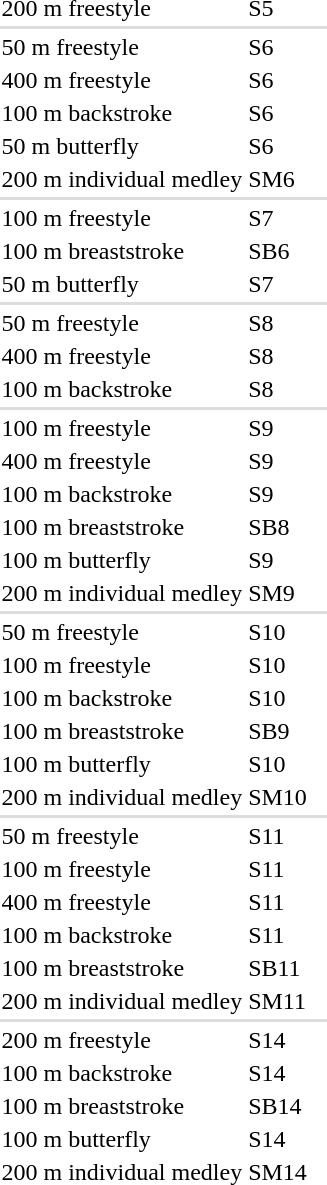<table>
<tr>
<td>200 m freestyle</td>
<td>S5</td>
<td></td>
<td></td>
<td></td>
</tr>
<tr bgcolor=#dddddd>
<td colspan=5></td>
</tr>
<tr>
<td>50 m freestyle</td>
<td>S6</td>
<td></td>
<td></td>
<td></td>
</tr>
<tr>
<td>400 m freestyle</td>
<td>S6</td>
<td></td>
<td></td>
<td></td>
</tr>
<tr>
<td>100 m backstroke</td>
<td>S6</td>
<td></td>
<td></td>
<td></td>
</tr>
<tr>
<td>50 m butterfly</td>
<td>S6</td>
<td></td>
<td></td>
<td></td>
</tr>
<tr>
<td>200 m individual medley</td>
<td>SM6</td>
<td></td>
<td></td>
<td></td>
</tr>
<tr bgcolor=#dddddd>
<td colspan=5></td>
</tr>
<tr>
<td>100 m freestyle</td>
<td>S7</td>
<td></td>
<td></td>
<td></td>
</tr>
<tr>
<td>100 m breaststroke</td>
<td>SB6</td>
<td></td>
<td></td>
<td></td>
</tr>
<tr>
<td>50 m butterfly</td>
<td>S7</td>
<td></td>
<td></td>
<td></td>
</tr>
<tr bgcolor=#dddddd>
<td colspan=5></td>
</tr>
<tr>
<td>50 m freestyle</td>
<td>S8</td>
<td></td>
<td></td>
<td></td>
</tr>
<tr>
<td>400 m freestyle</td>
<td>S8</td>
<td></td>
<td></td>
<td></td>
</tr>
<tr>
<td>100 m backstroke</td>
<td>S8</td>
<td></td>
<td></td>
<td></td>
</tr>
<tr bgcolor=#dddddd>
<td colspan=5></td>
</tr>
<tr>
<td>100 m freestyle</td>
<td>S9</td>
<td></td>
<td></td>
<td></td>
</tr>
<tr>
<td>400 m freestyle</td>
<td>S9</td>
<td></td>
<td></td>
<td></td>
</tr>
<tr>
<td>100 m backstroke</td>
<td>S9</td>
<td></td>
<td></td>
<td></td>
</tr>
<tr>
<td>100 m breaststroke</td>
<td>SB8</td>
<td></td>
<td></td>
<td></td>
</tr>
<tr>
<td>100 m butterfly</td>
<td>S9</td>
<td></td>
<td></td>
<td></td>
</tr>
<tr>
<td>200 m individual medley</td>
<td>SM9</td>
<td></td>
<td></td>
<td></td>
</tr>
<tr bgcolor=#dddddd>
<td colspan=5></td>
</tr>
<tr>
<td>50 m freestyle</td>
<td>S10</td>
<td></td>
<td></td>
<td></td>
</tr>
<tr>
<td>100 m freestyle</td>
<td>S10</td>
<td></td>
<td></td>
<td></td>
</tr>
<tr>
<td>100 m backstroke</td>
<td>S10</td>
<td></td>
<td></td>
<td></td>
</tr>
<tr>
<td>100 m breaststroke</td>
<td>SB9</td>
<td></td>
<td></td>
<td></td>
</tr>
<tr>
<td>100 m butterfly</td>
<td>S10</td>
<td></td>
<td></td>
<td></td>
</tr>
<tr>
<td>200 m individual medley</td>
<td>SM10</td>
<td></td>
<td></td>
<td></td>
</tr>
<tr bgcolor=#dddddd>
<td colspan=5></td>
</tr>
<tr>
<td>50 m freestyle</td>
<td>S11</td>
<td></td>
<td></td>
<td></td>
</tr>
<tr>
<td>100 m freestyle</td>
<td>S11</td>
<td></td>
<td></td>
<td></td>
</tr>
<tr>
<td>400 m freestyle</td>
<td>S11</td>
<td></td>
<td></td>
<td></td>
</tr>
<tr>
<td>100 m backstroke</td>
<td>S11</td>
<td></td>
<td></td>
<td></td>
</tr>
<tr>
<td>100 m breaststroke</td>
<td>SB11</td>
<td></td>
<td></td>
<td></td>
</tr>
<tr>
<td>200 m individual medley</td>
<td>SM11</td>
<td></td>
<td></td>
<td></td>
</tr>
<tr bgcolor=#dddddd>
<td colspan=5></td>
</tr>
<tr>
<td>200 m freestyle</td>
<td>S14</td>
<td></td>
<td nowrap></td>
<td></td>
</tr>
<tr>
<td>100 m backstroke</td>
<td>S14</td>
<td></td>
<td></td>
<td nowrap></td>
</tr>
<tr>
<td>100 m breaststroke</td>
<td>SB14</td>
<td nowrap></td>
<td></td>
<td></td>
</tr>
<tr>
<td>100 m butterfly</td>
<td>S14</td>
<td></td>
<td></td>
<td></td>
</tr>
<tr>
<td nowrap>200 m individual medley</td>
<td>SM14</td>
<td></td>
<td></td>
<td></td>
</tr>
</table>
